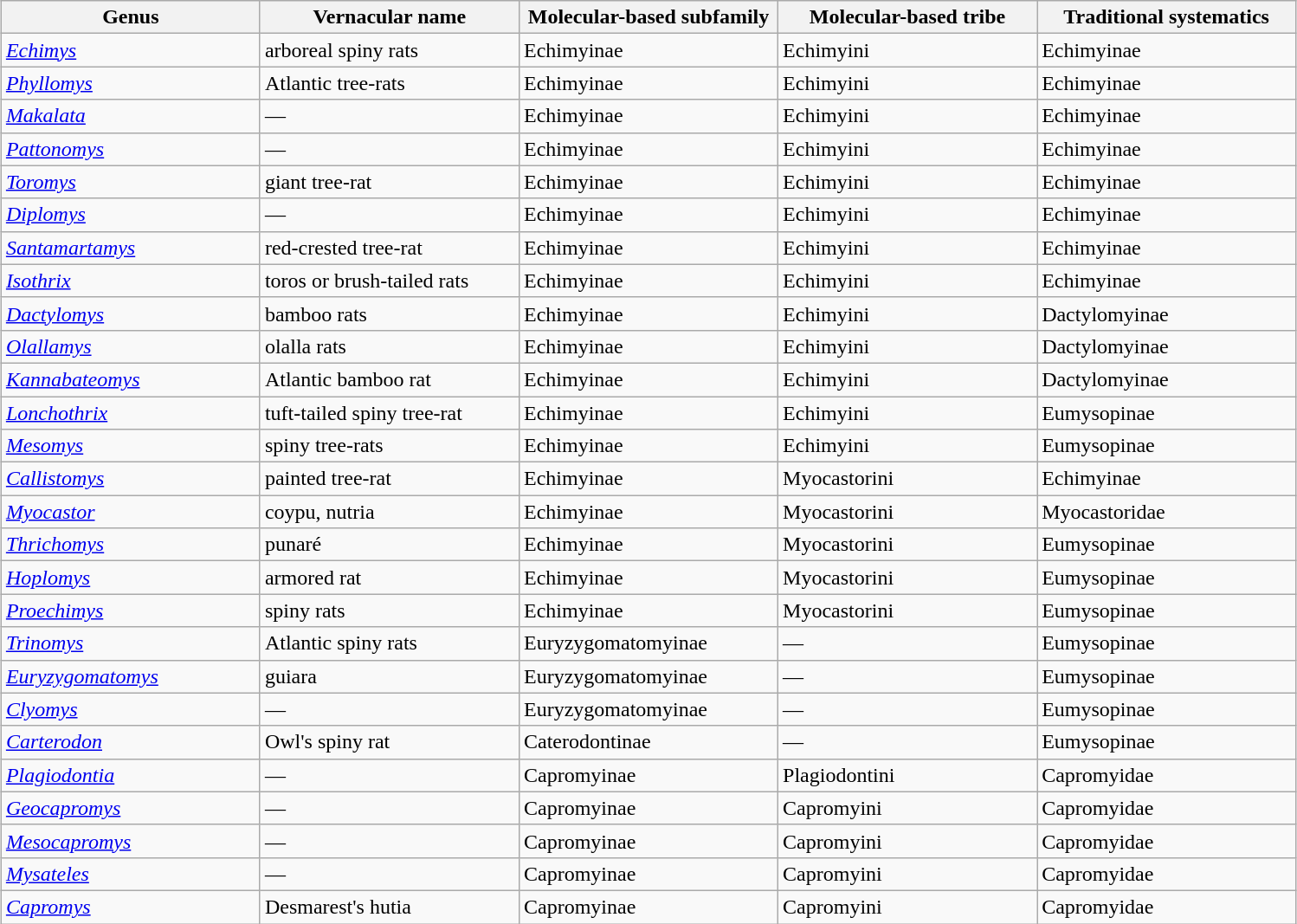<table class="wikitable sortable" style="margin-left: auto; margin-right: auto; border: none;">
<tr>
<th style="width: 12em;">Genus</th>
<th style="width: 12em;">Vernacular name</th>
<th style="width: 12em;">Molecular-based subfamily</th>
<th style="width: 12em;">Molecular-based tribe</th>
<th style="width: 12em;">Traditional systematics</th>
</tr>
<tr>
<td><em><a href='#'>Echimys</a></em></td>
<td>arboreal spiny rats</td>
<td>Echimyinae</td>
<td>Echimyini</td>
<td>Echimyinae</td>
</tr>
<tr>
<td><em><a href='#'>Phyllomys</a></em></td>
<td>Atlantic tree-rats</td>
<td>Echimyinae</td>
<td>Echimyini</td>
<td>Echimyinae</td>
</tr>
<tr>
<td><em><a href='#'>Makalata</a></em></td>
<td>—</td>
<td>Echimyinae</td>
<td>Echimyini</td>
<td>Echimyinae</td>
</tr>
<tr>
<td><em><a href='#'>Pattonomys</a></em></td>
<td>—</td>
<td>Echimyinae</td>
<td>Echimyini</td>
<td>Echimyinae</td>
</tr>
<tr>
<td><em><a href='#'>Toromys</a></em></td>
<td>giant tree-rat</td>
<td>Echimyinae</td>
<td>Echimyini</td>
<td>Echimyinae</td>
</tr>
<tr>
<td><em><a href='#'>Diplomys</a></em></td>
<td>—</td>
<td>Echimyinae</td>
<td>Echimyini</td>
<td>Echimyinae</td>
</tr>
<tr>
<td><em><a href='#'>Santamartamys</a></em></td>
<td>red-crested tree-rat</td>
<td>Echimyinae</td>
<td>Echimyini</td>
<td>Echimyinae</td>
</tr>
<tr>
<td><em><a href='#'>Isothrix</a></em></td>
<td>toros or brush-tailed rats</td>
<td>Echimyinae</td>
<td>Echimyini</td>
<td>Echimyinae</td>
</tr>
<tr>
<td><em><a href='#'>Dactylomys</a></em></td>
<td>bamboo rats</td>
<td>Echimyinae</td>
<td>Echimyini</td>
<td>Dactylomyinae</td>
</tr>
<tr>
<td><em><a href='#'>Olallamys</a></em></td>
<td>olalla rats</td>
<td>Echimyinae</td>
<td>Echimyini</td>
<td>Dactylomyinae</td>
</tr>
<tr>
<td><em><a href='#'>Kannabateomys</a></em></td>
<td>Atlantic bamboo rat</td>
<td>Echimyinae</td>
<td>Echimyini</td>
<td>Dactylomyinae</td>
</tr>
<tr>
<td><em><a href='#'>Lonchothrix</a></em></td>
<td>tuft-tailed spiny tree-rat</td>
<td>Echimyinae</td>
<td>Echimyini</td>
<td>Eumysopinae</td>
</tr>
<tr>
<td><em><a href='#'>Mesomys</a></em></td>
<td>spiny tree-rats</td>
<td>Echimyinae</td>
<td>Echimyini</td>
<td>Eumysopinae</td>
</tr>
<tr>
<td><em><a href='#'>Callistomys</a></em></td>
<td>painted tree-rat</td>
<td>Echimyinae</td>
<td>Myocastorini</td>
<td>Echimyinae</td>
</tr>
<tr>
<td><em><a href='#'>Myocastor</a></em></td>
<td>coypu, nutria</td>
<td>Echimyinae</td>
<td>Myocastorini</td>
<td>Myocastoridae</td>
</tr>
<tr>
<td><em><a href='#'>Thrichomys</a></em></td>
<td>punaré</td>
<td>Echimyinae</td>
<td>Myocastorini</td>
<td>Eumysopinae</td>
</tr>
<tr>
<td><em><a href='#'>Hoplomys</a></em></td>
<td>armored rat</td>
<td>Echimyinae</td>
<td>Myocastorini</td>
<td>Eumysopinae</td>
</tr>
<tr>
<td><em><a href='#'>Proechimys</a></em></td>
<td>spiny rats</td>
<td>Echimyinae</td>
<td>Myocastorini</td>
<td>Eumysopinae</td>
</tr>
<tr>
<td><em><a href='#'>Trinomys</a></em></td>
<td>Atlantic spiny rats</td>
<td>Euryzygomatomyinae</td>
<td>—</td>
<td>Eumysopinae</td>
</tr>
<tr>
<td><em><a href='#'>Euryzygomatomys</a></em></td>
<td>guiara</td>
<td>Euryzygomatomyinae</td>
<td>—</td>
<td>Eumysopinae</td>
</tr>
<tr>
<td><em><a href='#'>Clyomys</a></em></td>
<td>—</td>
<td>Euryzygomatomyinae</td>
<td>—</td>
<td>Eumysopinae</td>
</tr>
<tr>
<td><em><a href='#'>Carterodon</a></em></td>
<td>Owl's spiny rat</td>
<td>Caterodontinae</td>
<td>—</td>
<td>Eumysopinae</td>
</tr>
<tr>
<td><em><a href='#'>Plagiodontia</a></em></td>
<td>—</td>
<td>Capromyinae</td>
<td>Plagiodontini</td>
<td>Capromyidae</td>
</tr>
<tr>
<td><em><a href='#'>Geocapromys</a></em></td>
<td>—</td>
<td>Capromyinae</td>
<td>Capromyini</td>
<td>Capromyidae</td>
</tr>
<tr>
<td><em><a href='#'>Mesocapromys</a></em></td>
<td>—</td>
<td>Capromyinae</td>
<td>Capromyini</td>
<td>Capromyidae</td>
</tr>
<tr>
<td><em><a href='#'>Mysateles</a></em></td>
<td>—</td>
<td>Capromyinae</td>
<td>Capromyini</td>
<td>Capromyidae</td>
</tr>
<tr>
<td><em><a href='#'>Capromys</a></em></td>
<td>Desmarest's hutia</td>
<td>Capromyinae</td>
<td>Capromyini</td>
<td>Capromyidae</td>
</tr>
</table>
